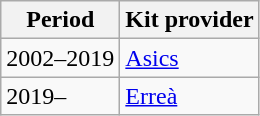<table class="wikitable" style="text-align: left">
<tr>
<th>Period</th>
<th>Kit provider</th>
</tr>
<tr>
<td>2002–2019</td>
<td><a href='#'>Asics</a></td>
</tr>
<tr>
<td>2019–</td>
<td><a href='#'>Erreà</a></td>
</tr>
</table>
